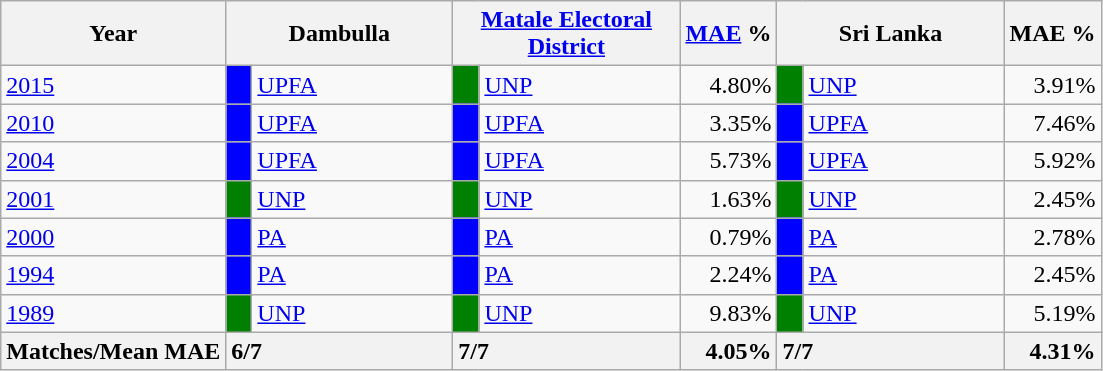<table class="wikitable">
<tr>
<th>Year</th>
<th colspan="2" width="144px">Dambulla</th>
<th colspan="2" width="144px"><a href='#'>Matale Electoral District</a></th>
<th><a href='#'>MAE</a> %</th>
<th colspan="2" width="144px">Sri Lanka</th>
<th>MAE %</th>
</tr>
<tr>
<td><a href='#'>2015</a></td>
<td style="background-color:blue;" width="10px"></td>
<td style="text-align:left;"><a href='#'>UPFA</a></td>
<td style="background-color:green;" width="10px"></td>
<td style="text-align:left;"><a href='#'>UNP</a></td>
<td style="text-align:right;">4.80%</td>
<td style="background-color:green;" width="10px"></td>
<td style="text-align:left;"><a href='#'>UNP</a></td>
<td style="text-align:right;">3.91%</td>
</tr>
<tr>
<td><a href='#'>2010</a></td>
<td style="background-color:blue;" width="10px"></td>
<td style="text-align:left;"><a href='#'>UPFA</a></td>
<td style="background-color:blue;" width="10px"></td>
<td style="text-align:left;"><a href='#'>UPFA</a></td>
<td style="text-align:right;">3.35%</td>
<td style="background-color:blue;" width="10px"></td>
<td style="text-align:left;"><a href='#'>UPFA</a></td>
<td style="text-align:right;">7.46%</td>
</tr>
<tr>
<td><a href='#'>2004</a></td>
<td style="background-color:blue;" width="10px"></td>
<td style="text-align:left;"><a href='#'>UPFA</a></td>
<td style="background-color:blue;" width="10px"></td>
<td style="text-align:left;"><a href='#'>UPFA</a></td>
<td style="text-align:right;">5.73%</td>
<td style="background-color:blue;" width="10px"></td>
<td style="text-align:left;"><a href='#'>UPFA</a></td>
<td style="text-align:right;">5.92%</td>
</tr>
<tr>
<td><a href='#'>2001</a></td>
<td style="background-color:green;" width="10px"></td>
<td style="text-align:left;"><a href='#'>UNP</a></td>
<td style="background-color:green;" width="10px"></td>
<td style="text-align:left;"><a href='#'>UNP</a></td>
<td style="text-align:right;">1.63%</td>
<td style="background-color:green;" width="10px"></td>
<td style="text-align:left;"><a href='#'>UNP</a></td>
<td style="text-align:right;">2.45%</td>
</tr>
<tr>
<td><a href='#'>2000</a></td>
<td style="background-color:blue;" width="10px"></td>
<td style="text-align:left;"><a href='#'>PA</a></td>
<td style="background-color:blue;" width="10px"></td>
<td style="text-align:left;"><a href='#'>PA</a></td>
<td style="text-align:right;">0.79%</td>
<td style="background-color:blue;" width="10px"></td>
<td style="text-align:left;"><a href='#'>PA</a></td>
<td style="text-align:right;">2.78%</td>
</tr>
<tr>
<td><a href='#'>1994</a></td>
<td style="background-color:blue;" width="10px"></td>
<td style="text-align:left;"><a href='#'>PA</a></td>
<td style="background-color:blue;" width="10px"></td>
<td style="text-align:left;"><a href='#'>PA</a></td>
<td style="text-align:right;">2.24%</td>
<td style="background-color:blue;" width="10px"></td>
<td style="text-align:left;"><a href='#'>PA</a></td>
<td style="text-align:right;">2.45%</td>
</tr>
<tr>
<td><a href='#'>1989</a></td>
<td style="background-color:green;" width="10px"></td>
<td style="text-align:left;"><a href='#'>UNP</a></td>
<td style="background-color:green;" width="10px"></td>
<td style="text-align:left;"><a href='#'>UNP</a></td>
<td style="text-align:right;">9.83%</td>
<td style="background-color:green;" width="10px"></td>
<td style="text-align:left;"><a href='#'>UNP</a></td>
<td style="text-align:right;">5.19%</td>
</tr>
<tr>
<th>Matches/Mean MAE</th>
<th style="text-align:left;"colspan="2" width="144px">6/7</th>
<th style="text-align:left;"colspan="2" width="144px">7/7</th>
<th style="text-align:right;">4.05%</th>
<th style="text-align:left;"colspan="2" width="144px">7/7</th>
<th style="text-align:right;">4.31%</th>
</tr>
</table>
